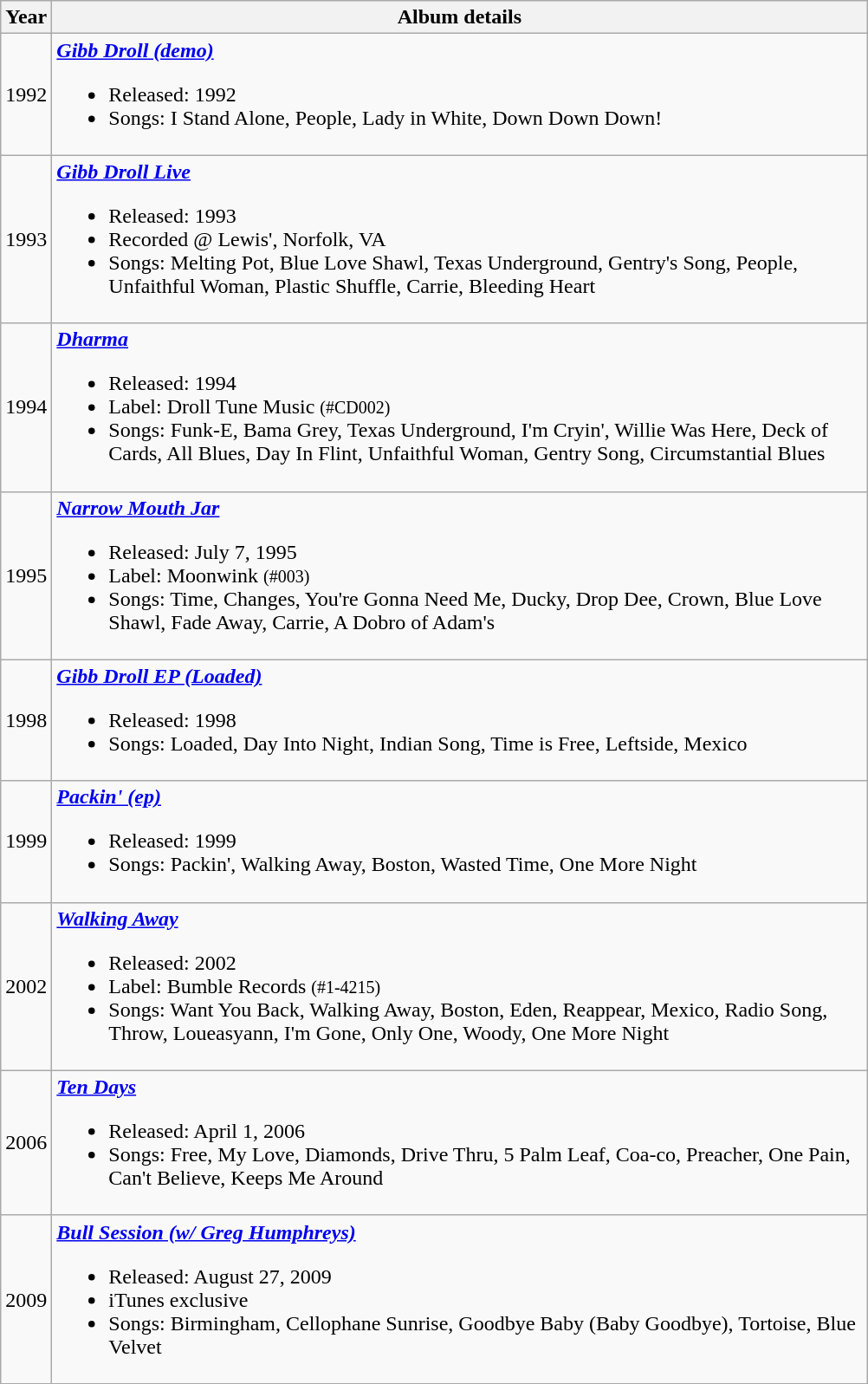<table class="wikitable" border="1">
<tr>
<th>Year</th>
<th width="620">Album details</th>
</tr>
<tr>
<td align="center">1992</td>
<td><strong><em><a href='#'>Gibb Droll (demo)</a></em></strong><br><ul><li>Released: 1992</li><li>Songs: I Stand Alone, People, Lady in White, Down Down Down!</li></ul></td>
</tr>
<tr>
<td align="center">1993</td>
<td><strong><em><a href='#'>Gibb Droll Live</a></em></strong><br><ul><li>Released: 1993</li><li>Recorded @ Lewis', Norfolk, VA</li><li>Songs: Melting Pot, Blue Love Shawl, Texas Underground, Gentry's Song, People, Unfaithful Woman, Plastic Shuffle, Carrie, Bleeding Heart</li></ul></td>
</tr>
<tr>
<td align="center">1994</td>
<td><strong><em><a href='#'>Dharma</a></em></strong><br><ul><li>Released: 1994</li><li>Label: Droll Tune Music <small>(#CD002)</small></li><li>Songs: Funk-E, Bama Grey, Texas Underground, I'm Cryin', Willie Was Here, Deck of Cards, All Blues, Day In Flint, Unfaithful Woman, Gentry Song, Circumstantial Blues</li></ul></td>
</tr>
<tr>
<td align="center">1995</td>
<td><strong><em><a href='#'>Narrow Mouth Jar</a></em></strong><br><ul><li>Released: July 7, 1995</li><li>Label: Moonwink <small>(#003)</small></li><li>Songs: Time, Changes, You're Gonna Need Me, Ducky, Drop Dee, Crown, Blue Love Shawl, Fade Away, Carrie, A Dobro of Adam's</li></ul></td>
</tr>
<tr>
<td align="center">1998</td>
<td><strong><em><a href='#'>Gibb Droll EP (Loaded)</a></em></strong><br><ul><li>Released: 1998</li><li>Songs: Loaded, Day Into Night, Indian Song, Time is Free, Leftside, Mexico</li></ul></td>
</tr>
<tr>
<td align="center">1999</td>
<td><strong><em><a href='#'>Packin' (ep)</a></em></strong><br><ul><li>Released: 1999</li><li>Songs: Packin', Walking Away, Boston, Wasted Time, One More Night</li></ul></td>
</tr>
<tr>
<td align="center">2002</td>
<td><strong><em><a href='#'>Walking Away</a></em></strong><br><ul><li>Released: 2002</li><li>Label: Bumble Records <small>(#1-4215)</small></li><li>Songs: Want You Back, Walking Away, Boston, Eden, Reappear, Mexico, Radio Song, Throw, Loueasyann, I'm Gone, Only One, Woody, One More Night</li></ul></td>
</tr>
<tr>
<td align="center">2006</td>
<td><strong><em><a href='#'>Ten Days</a></em></strong><br><ul><li>Released: April 1, 2006</li><li>Songs: Free, My Love, Diamonds, Drive Thru, 5 Palm Leaf, Coa-co, Preacher, One Pain, Can't Believe, Keeps Me Around</li></ul></td>
</tr>
<tr>
<td align="center">2009</td>
<td><strong><em><a href='#'>Bull Session (w/ Greg Humphreys)</a></em></strong><br><ul><li>Released: August 27, 2009</li><li>iTunes exclusive</li><li>Songs: Birmingham, Cellophane Sunrise, Goodbye Baby (Baby Goodbye), Tortoise, Blue Velvet</li></ul></td>
</tr>
</table>
